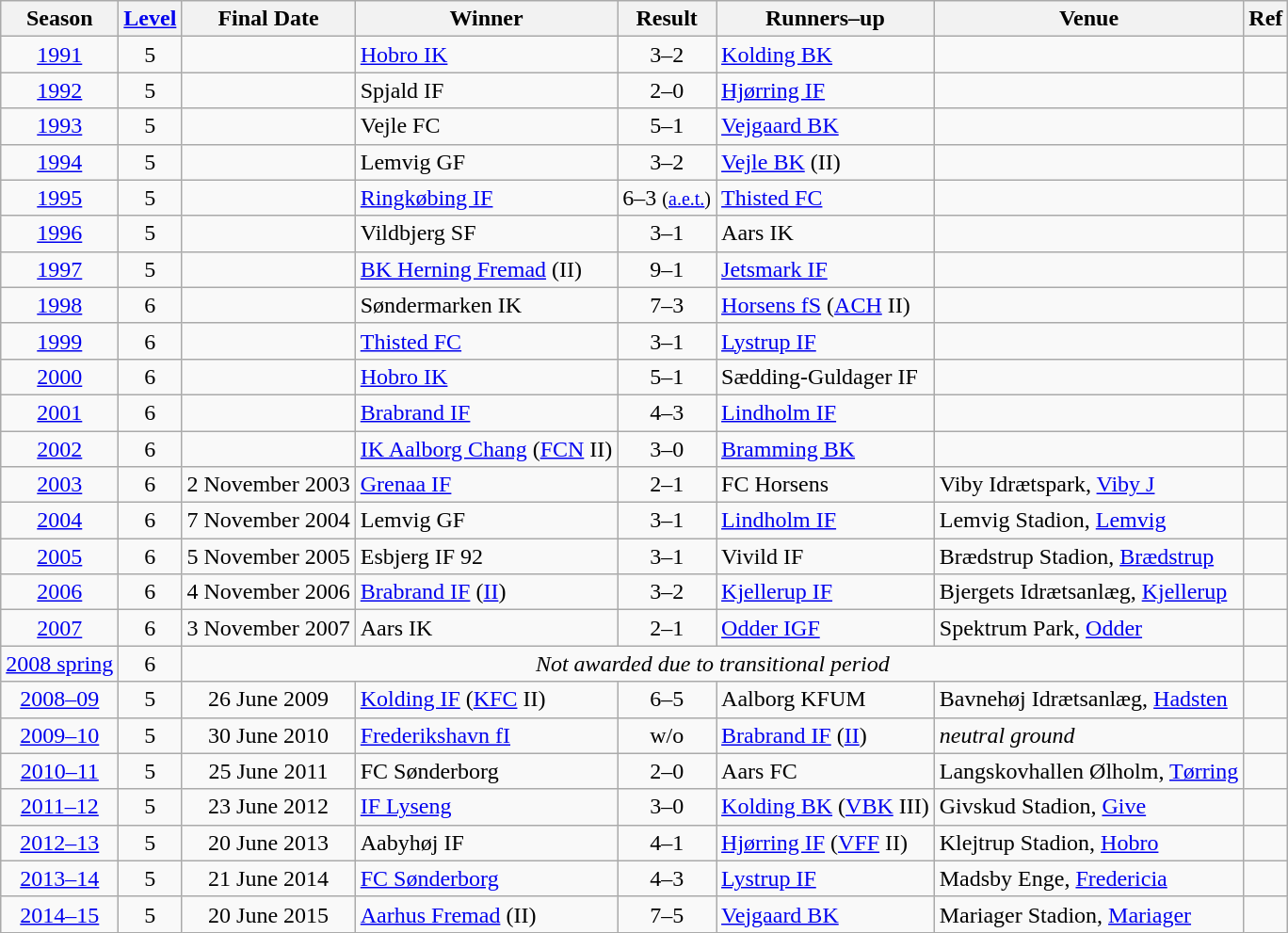<table class="sortable wikitable plainrowheaders" style="text-align:center;">
<tr>
<th>Season</th>
<th><a href='#'>Level</a></th>
<th>Final Date</th>
<th>Winner</th>
<th>Result</th>
<th>Runners–up</th>
<th>Venue</th>
<th>Ref</th>
</tr>
<tr>
<td><a href='#'>1991</a></td>
<td>5</td>
<td></td>
<td align=left><a href='#'>Hobro IK</a></td>
<td>3–2</td>
<td align=left><a href='#'>Kolding BK</a></td>
<td></td>
<td></td>
</tr>
<tr>
<td><a href='#'>1992</a></td>
<td>5</td>
<td></td>
<td align=left>Spjald IF</td>
<td>2–0</td>
<td align=left><a href='#'>Hjørring IF</a></td>
<td></td>
<td></td>
</tr>
<tr>
<td><a href='#'>1993</a></td>
<td>5</td>
<td></td>
<td align=left>Vejle FC</td>
<td>5–1</td>
<td align=left><a href='#'>Vejgaard BK</a></td>
<td></td>
<td></td>
</tr>
<tr>
<td><a href='#'>1994</a></td>
<td>5</td>
<td></td>
<td align=left>Lemvig GF</td>
<td>3–2</td>
<td align=left><a href='#'>Vejle BK</a> (II)</td>
<td></td>
<td></td>
</tr>
<tr>
<td><a href='#'>1995</a></td>
<td>5</td>
<td></td>
<td align=left><a href='#'>Ringkøbing IF</a></td>
<td>6–3 <small>(<a href='#'>a.e.t.</a>)</small></td>
<td align=left><a href='#'>Thisted FC</a></td>
<td></td>
<td></td>
</tr>
<tr>
<td><a href='#'>1996</a></td>
<td>5</td>
<td></td>
<td align=left>Vildbjerg SF</td>
<td>3–1</td>
<td align=left>Aars IK</td>
<td></td>
<td></td>
</tr>
<tr>
<td><a href='#'>1997</a></td>
<td>5</td>
<td></td>
<td align=left><a href='#'>BK Herning Fremad</a> (II)</td>
<td>9–1</td>
<td align=left><a href='#'>Jetsmark IF</a></td>
<td></td>
<td></td>
</tr>
<tr>
<td><a href='#'>1998</a></td>
<td>6</td>
<td></td>
<td align=left>Søndermarken IK</td>
<td>7–3</td>
<td align=left><a href='#'>Horsens fS</a> (<a href='#'>ACH</a> II)</td>
<td></td>
<td></td>
</tr>
<tr>
<td><a href='#'>1999</a></td>
<td>6</td>
<td></td>
<td align=left><a href='#'>Thisted FC</a></td>
<td>3–1</td>
<td align=left><a href='#'>Lystrup IF</a></td>
<td></td>
<td></td>
</tr>
<tr>
<td><a href='#'>2000</a></td>
<td>6</td>
<td></td>
<td align=left><a href='#'>Hobro IK</a></td>
<td>5–1</td>
<td align=left>Sædding-Guldager IF</td>
<td></td>
<td></td>
</tr>
<tr>
<td><a href='#'>2001</a></td>
<td>6</td>
<td></td>
<td align=left><a href='#'>Brabrand IF</a></td>
<td>4–3</td>
<td align=left><a href='#'>Lindholm IF</a></td>
<td></td>
<td></td>
</tr>
<tr>
<td><a href='#'>2002</a></td>
<td>6</td>
<td></td>
<td align=left><a href='#'>IK Aalborg Chang</a> (<a href='#'>FCN</a> II)</td>
<td>3–0</td>
<td align=left><a href='#'>Bramming BK</a></td>
<td></td>
<td></td>
</tr>
<tr>
<td><a href='#'>2003</a></td>
<td>6</td>
<td>2 November 2003</td>
<td align=left><a href='#'>Grenaa IF</a></td>
<td>2–1</td>
<td align=left>FC Horsens</td>
<td align=left>Viby Idrætspark, <a href='#'>Viby J</a></td>
<td></td>
</tr>
<tr>
<td><a href='#'>2004</a></td>
<td>6</td>
<td>7 November 2004</td>
<td align=left>Lemvig GF</td>
<td>3–1</td>
<td align=left><a href='#'>Lindholm IF</a></td>
<td align=left>Lemvig Stadion, <a href='#'>Lemvig</a></td>
<td></td>
</tr>
<tr>
<td><a href='#'>2005</a></td>
<td>6</td>
<td>5 November 2005</td>
<td align=left>Esbjerg IF 92</td>
<td>3–1</td>
<td align=left>Vivild IF</td>
<td align=left>Brædstrup Stadion, <a href='#'>Brædstrup</a></td>
<td></td>
</tr>
<tr>
<td><a href='#'>2006</a></td>
<td>6</td>
<td>4 November 2006</td>
<td align=left><a href='#'>Brabrand IF</a> (<a href='#'>II</a>)</td>
<td>3–2</td>
<td align=left><a href='#'>Kjellerup IF</a></td>
<td align=left>Bjergets Idrætsanlæg, <a href='#'>Kjellerup</a></td>
<td></td>
</tr>
<tr>
<td><a href='#'>2007</a></td>
<td>6</td>
<td>3 November 2007</td>
<td align=left>Aars IK</td>
<td>2–1</td>
<td align=left><a href='#'>Odder IGF</a></td>
<td align=left>Spektrum Park, <a href='#'>Odder</a></td>
<td></td>
</tr>
<tr>
<td><a href='#'>2008 spring</a></td>
<td>6</td>
<td colspan=5><em>Not awarded due to transitional period</em></td>
<td></td>
</tr>
<tr>
<td><a href='#'>2008–09</a></td>
<td>5</td>
<td>26 June 2009</td>
<td align=left><a href='#'>Kolding IF</a> (<a href='#'>KFC</a> II)</td>
<td>6–5</td>
<td align=left>Aalborg KFUM</td>
<td align=left>Bavnehøj Idrætsanlæg, <a href='#'>Hadsten</a></td>
<td></td>
</tr>
<tr>
<td><a href='#'>2009–10</a></td>
<td>5</td>
<td>30 June 2010</td>
<td align=left><a href='#'>Frederikshavn fI</a></td>
<td>w/o</td>
<td align=left><a href='#'>Brabrand IF</a> (<a href='#'>II</a>)</td>
<td align=left><em>neutral ground</em></td>
<td></td>
</tr>
<tr>
<td><a href='#'>2010–11</a></td>
<td>5</td>
<td>25 June 2011</td>
<td align=left>FC Sønderborg</td>
<td>2–0</td>
<td align=left>Aars FC</td>
<td align=left>Langskovhallen Ølholm, <a href='#'>Tørring</a></td>
<td></td>
</tr>
<tr>
<td><a href='#'>2011–12</a></td>
<td>5</td>
<td>23 June 2012</td>
<td align=left><a href='#'>IF Lyseng</a></td>
<td>3–0</td>
<td align=left><a href='#'>Kolding BK</a> (<a href='#'>VBK</a> III)</td>
<td align=left>Givskud Stadion, <a href='#'>Give</a></td>
<td></td>
</tr>
<tr>
<td><a href='#'>2012–13</a></td>
<td>5</td>
<td>20 June 2013</td>
<td align=left>Aabyhøj IF</td>
<td>4–1</td>
<td align=left><a href='#'>Hjørring IF</a> (<a href='#'>VFF</a> II)</td>
<td align=left>Klejtrup Stadion, <a href='#'>Hobro</a></td>
<td></td>
</tr>
<tr>
<td><a href='#'>2013–14</a></td>
<td>5</td>
<td>21 June 2014</td>
<td align=left><a href='#'>FC Sønderborg</a></td>
<td>4–3</td>
<td align=left><a href='#'>Lystrup IF</a></td>
<td align=left>Madsby Enge, <a href='#'>Fredericia</a></td>
<td></td>
</tr>
<tr>
<td><a href='#'>2014–15</a></td>
<td>5</td>
<td>20 June 2015</td>
<td align=left><a href='#'>Aarhus Fremad</a> (II)</td>
<td>7–5</td>
<td align=left><a href='#'>Vejgaard BK</a></td>
<td align=left>Mariager Stadion, <a href='#'>Mariager</a></td>
<td></td>
</tr>
</table>
